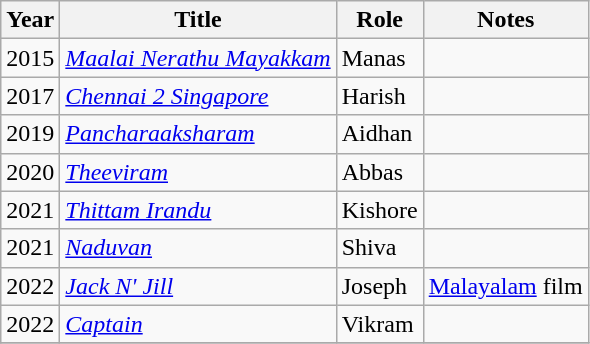<table class="wikitable sortable">
<tr>
<th>Year</th>
<th>Title</th>
<th>Role</th>
<th>Notes</th>
</tr>
<tr>
<td>2015</td>
<td><em><a href='#'>Maalai Nerathu Mayakkam</a></em></td>
<td>Manas</td>
<td></td>
</tr>
<tr>
<td>2017</td>
<td><em><a href='#'>Chennai 2 Singapore</a></em></td>
<td>Harish</td>
<td></td>
</tr>
<tr>
<td>2019</td>
<td><em><a href='#'>Pancharaaksharam</a></em></td>
<td>Aidhan</td>
<td></td>
</tr>
<tr>
<td>2020</td>
<td><em><a href='#'>Theeviram</a></em></td>
<td>Abbas</td>
<td></td>
</tr>
<tr>
<td>2021</td>
<td><em><a href='#'>Thittam Irandu</a></em></td>
<td>Kishore</td>
<td></td>
</tr>
<tr>
<td>2021</td>
<td><em><a href='#'>Naduvan</a></em></td>
<td>Shiva</td>
<td></td>
</tr>
<tr>
<td>2022</td>
<td><em><a href='#'>Jack N' Jill</a></em></td>
<td>Joseph</td>
<td><a href='#'>Malayalam</a> film</td>
</tr>
<tr>
<td>2022</td>
<td><em><a href='#'>Captain</a></em></td>
<td>Vikram</td>
<td></td>
</tr>
<tr>
</tr>
</table>
